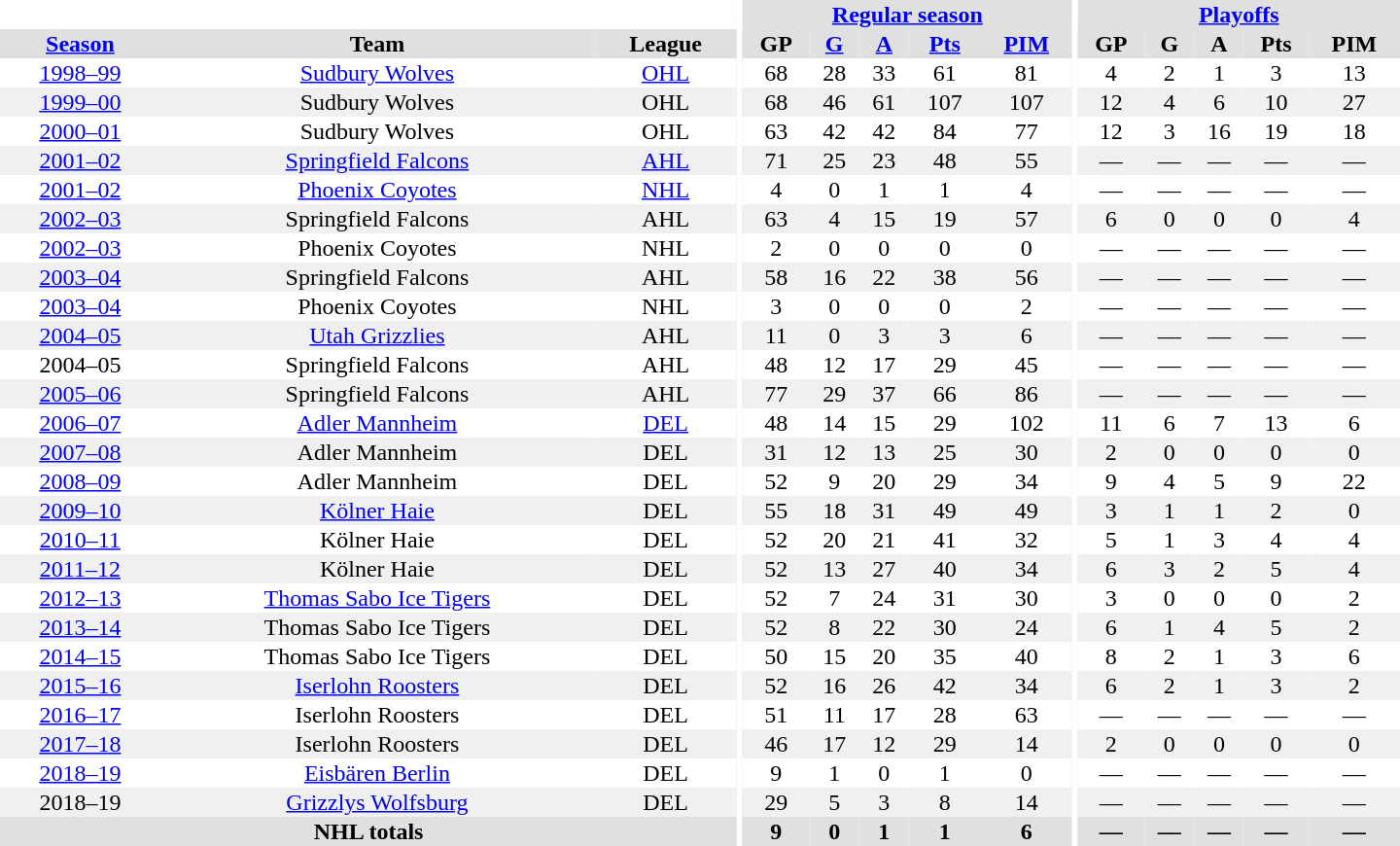<table border="0" cellpadding="1" cellspacing="0" style="text-align:center; width:60em">
<tr bgcolor="#e0e0e0">
<th colspan="3"  bgcolor="#ffffff"></th>
<th rowspan="99" bgcolor="#ffffff"></th>
<th colspan="5"><a href='#'>Regular season</a></th>
<th rowspan="99" bgcolor="#ffffff"></th>
<th colspan="5"><a href='#'>Playoffs</a></th>
</tr>
<tr bgcolor="#e0e0e0">
<th><a href='#'>Season</a></th>
<th>Team</th>
<th>League</th>
<th>GP</th>
<th><a href='#'>G</a></th>
<th><a href='#'>A</a></th>
<th><a href='#'>Pts</a></th>
<th><a href='#'>PIM</a></th>
<th>GP</th>
<th>G</th>
<th>A</th>
<th>Pts</th>
<th>PIM</th>
</tr>
<tr ALIGN="center">
<td><a href='#'>1998–99</a></td>
<td><a href='#'>Sudbury Wolves</a></td>
<td><a href='#'>OHL</a></td>
<td>68</td>
<td>28</td>
<td>33</td>
<td>61</td>
<td>81</td>
<td>4</td>
<td>2</td>
<td>1</td>
<td>3</td>
<td>13</td>
</tr>
<tr ALIGN="center" bgcolor="#f0f0f0">
<td><a href='#'>1999–00</a></td>
<td>Sudbury Wolves</td>
<td>OHL</td>
<td>68</td>
<td>46</td>
<td>61</td>
<td>107</td>
<td>107</td>
<td>12</td>
<td>4</td>
<td>6</td>
<td>10</td>
<td>27</td>
</tr>
<tr ALIGN="center">
<td><a href='#'>2000–01</a></td>
<td>Sudbury Wolves</td>
<td>OHL</td>
<td>63</td>
<td>42</td>
<td>42</td>
<td>84</td>
<td>77</td>
<td>12</td>
<td>3</td>
<td>16</td>
<td>19</td>
<td>18</td>
</tr>
<tr ALIGN="center" bgcolor="#f0f0f0">
<td><a href='#'>2001–02</a></td>
<td><a href='#'>Springfield Falcons</a></td>
<td><a href='#'>AHL</a></td>
<td>71</td>
<td>25</td>
<td>23</td>
<td>48</td>
<td>55</td>
<td>—</td>
<td>—</td>
<td>—</td>
<td>—</td>
<td>—</td>
</tr>
<tr ALIGN="center">
<td><a href='#'>2001–02</a></td>
<td><a href='#'>Phoenix Coyotes</a></td>
<td><a href='#'>NHL</a></td>
<td>4</td>
<td>0</td>
<td>1</td>
<td>1</td>
<td>4</td>
<td>—</td>
<td>—</td>
<td>—</td>
<td>—</td>
<td>—</td>
</tr>
<tr ALIGN="center" bgcolor="#f0f0f0">
<td><a href='#'>2002–03</a></td>
<td>Springfield Falcons</td>
<td>AHL</td>
<td>63</td>
<td>4</td>
<td>15</td>
<td>19</td>
<td>57</td>
<td>6</td>
<td>0</td>
<td>0</td>
<td>0</td>
<td>4</td>
</tr>
<tr ALIGN="center">
<td><a href='#'>2002–03</a></td>
<td>Phoenix Coyotes</td>
<td>NHL</td>
<td>2</td>
<td>0</td>
<td>0</td>
<td>0</td>
<td>0</td>
<td>—</td>
<td>—</td>
<td>—</td>
<td>—</td>
<td>—</td>
</tr>
<tr ALIGN="center" bgcolor="#f0f0f0">
<td><a href='#'>2003–04</a></td>
<td>Springfield Falcons</td>
<td>AHL</td>
<td>58</td>
<td>16</td>
<td>22</td>
<td>38</td>
<td>56</td>
<td>—</td>
<td>—</td>
<td>—</td>
<td>—</td>
<td>—</td>
</tr>
<tr ALIGN="center">
<td><a href='#'>2003–04</a></td>
<td>Phoenix Coyotes</td>
<td>NHL</td>
<td>3</td>
<td>0</td>
<td>0</td>
<td>0</td>
<td>2</td>
<td>—</td>
<td>—</td>
<td>—</td>
<td>—</td>
<td>—</td>
</tr>
<tr ALIGN="center" bgcolor="#f0f0f0">
<td><a href='#'>2004–05</a></td>
<td><a href='#'>Utah Grizzlies</a></td>
<td>AHL</td>
<td>11</td>
<td>0</td>
<td>3</td>
<td>3</td>
<td>6</td>
<td>—</td>
<td>—</td>
<td>—</td>
<td>—</td>
<td>—</td>
</tr>
<tr ALIGN="center">
<td>2004–05</td>
<td>Springfield Falcons</td>
<td>AHL</td>
<td>48</td>
<td>12</td>
<td>17</td>
<td>29</td>
<td>45</td>
<td>—</td>
<td>—</td>
<td>—</td>
<td>—</td>
<td>—</td>
</tr>
<tr ALIGN="center" bgcolor="#f0f0f0">
<td><a href='#'>2005–06</a></td>
<td>Springfield Falcons</td>
<td>AHL</td>
<td>77</td>
<td>29</td>
<td>37</td>
<td>66</td>
<td>86</td>
<td>—</td>
<td>—</td>
<td>—</td>
<td>—</td>
<td>—</td>
</tr>
<tr ALIGN="center">
<td><a href='#'>2006–07</a></td>
<td><a href='#'>Adler Mannheim</a></td>
<td><a href='#'>DEL</a></td>
<td>48</td>
<td>14</td>
<td>15</td>
<td>29</td>
<td>102</td>
<td>11</td>
<td>6</td>
<td>7</td>
<td>13</td>
<td>6</td>
</tr>
<tr ALIGN="center" bgcolor="#f0f0f0">
<td><a href='#'>2007–08</a></td>
<td>Adler Mannheim</td>
<td>DEL</td>
<td>31</td>
<td>12</td>
<td>13</td>
<td>25</td>
<td>30</td>
<td>2</td>
<td>0</td>
<td>0</td>
<td>0</td>
<td>0</td>
</tr>
<tr ALIGN="center">
<td><a href='#'>2008–09</a></td>
<td>Adler Mannheim</td>
<td>DEL</td>
<td>52</td>
<td>9</td>
<td>20</td>
<td>29</td>
<td>34</td>
<td>9</td>
<td>4</td>
<td>5</td>
<td>9</td>
<td>22</td>
</tr>
<tr ALIGN="center" bgcolor="#f0f0f0">
<td><a href='#'>2009–10</a></td>
<td><a href='#'>Kölner Haie</a></td>
<td>DEL</td>
<td>55</td>
<td>18</td>
<td>31</td>
<td>49</td>
<td>49</td>
<td>3</td>
<td>1</td>
<td>1</td>
<td>2</td>
<td>0</td>
</tr>
<tr ALIGN="center">
<td><a href='#'>2010–11</a></td>
<td>Kölner Haie</td>
<td>DEL</td>
<td>52</td>
<td>20</td>
<td>21</td>
<td>41</td>
<td>32</td>
<td>5</td>
<td>1</td>
<td>3</td>
<td>4</td>
<td>4</td>
</tr>
<tr ALIGN="center" bgcolor="#f0f0f0">
<td><a href='#'>2011–12</a></td>
<td>Kölner Haie</td>
<td>DEL</td>
<td>52</td>
<td>13</td>
<td>27</td>
<td>40</td>
<td>34</td>
<td>6</td>
<td>3</td>
<td>2</td>
<td>5</td>
<td>4</td>
</tr>
<tr ALIGN="center">
<td><a href='#'>2012–13</a></td>
<td><a href='#'>Thomas Sabo Ice Tigers</a></td>
<td>DEL</td>
<td>52</td>
<td>7</td>
<td>24</td>
<td>31</td>
<td>30</td>
<td>3</td>
<td>0</td>
<td>0</td>
<td>0</td>
<td>2</td>
</tr>
<tr ALIGN="center" bgcolor="#f0f0f0">
<td><a href='#'>2013–14</a></td>
<td>Thomas Sabo Ice Tigers</td>
<td>DEL</td>
<td>52</td>
<td>8</td>
<td>22</td>
<td>30</td>
<td>24</td>
<td>6</td>
<td>1</td>
<td>4</td>
<td>5</td>
<td>2</td>
</tr>
<tr ALIGN="center">
<td><a href='#'>2014–15</a></td>
<td>Thomas Sabo Ice Tigers</td>
<td>DEL</td>
<td>50</td>
<td>15</td>
<td>20</td>
<td>35</td>
<td>40</td>
<td>8</td>
<td>2</td>
<td>1</td>
<td>3</td>
<td>6</td>
</tr>
<tr ALIGN="center" bgcolor="#f0f0f0">
<td><a href='#'>2015–16</a></td>
<td><a href='#'>Iserlohn Roosters</a></td>
<td>DEL</td>
<td>52</td>
<td>16</td>
<td>26</td>
<td>42</td>
<td>34</td>
<td>6</td>
<td>2</td>
<td>1</td>
<td>3</td>
<td>2</td>
</tr>
<tr ALIGN="center">
<td><a href='#'>2016–17</a></td>
<td>Iserlohn Roosters</td>
<td>DEL</td>
<td>51</td>
<td>11</td>
<td>17</td>
<td>28</td>
<td>63</td>
<td>—</td>
<td>—</td>
<td>—</td>
<td>—</td>
<td>—</td>
</tr>
<tr ALIGN="center" bgcolor="#f0f0f0">
<td><a href='#'>2017–18</a></td>
<td>Iserlohn Roosters</td>
<td>DEL</td>
<td>46</td>
<td>17</td>
<td>12</td>
<td>29</td>
<td>14</td>
<td>2</td>
<td>0</td>
<td>0</td>
<td>0</td>
<td>0</td>
</tr>
<tr ALIGN="center">
<td><a href='#'>2018–19</a></td>
<td><a href='#'>Eisbären Berlin</a></td>
<td>DEL</td>
<td>9</td>
<td>1</td>
<td>0</td>
<td>1</td>
<td>0</td>
<td>—</td>
<td>—</td>
<td>—</td>
<td>—</td>
<td>—</td>
</tr>
<tr ALIGN="center" bgcolor="#f0f0f0">
<td>2018–19</td>
<td><a href='#'>Grizzlys Wolfsburg</a></td>
<td>DEL</td>
<td>29</td>
<td>5</td>
<td>3</td>
<td>8</td>
<td>14</td>
<td>—</td>
<td>—</td>
<td>—</td>
<td>—</td>
<td>—</td>
</tr>
<tr bgcolor="#e0e0e0">
<th colspan="3">NHL totals</th>
<th>9</th>
<th>0</th>
<th>1</th>
<th>1</th>
<th>6</th>
<th>—</th>
<th>—</th>
<th>—</th>
<th>—</th>
<th>—</th>
</tr>
</table>
